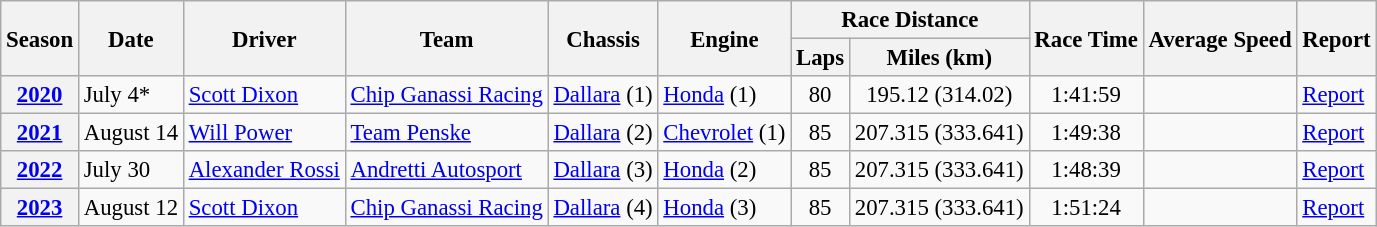<table class="wikitable" style="font-size: 95%;">
<tr>
<th rowspan="2">Season</th>
<th rowspan="2">Date</th>
<th rowspan="2">Driver</th>
<th rowspan="2">Team</th>
<th rowspan="2">Chassis</th>
<th rowspan="2">Engine</th>
<th colspan="2">Race Distance</th>
<th rowspan="2">Race Time</th>
<th rowspan="2">Average Speed</th>
<th rowspan="2">Report</th>
</tr>
<tr>
<th>Laps</th>
<th>Miles (km)</th>
</tr>
<tr>
<th><a href='#'>2020</a></th>
<td>July 4*</td>
<td> <a href='#'>Scott Dixon</a></td>
<td><a href='#'>Chip Ganassi Racing</a></td>
<td><a href='#'>Dallara</a> (1)</td>
<td><a href='#'>Honda</a> (1)</td>
<td align="center">80</td>
<td align="center">195.12 (314.02)</td>
<td align="center">1:41:59</td>
<td align="center"></td>
<td><a href='#'>Report</a></td>
</tr>
<tr>
<th><a href='#'>2021</a></th>
<td>August 14</td>
<td> <a href='#'>Will Power</a></td>
<td><a href='#'>Team Penske</a></td>
<td><a href='#'>Dallara</a> (2)</td>
<td><a href='#'>Chevrolet</a> (1)</td>
<td align="center">85</td>
<td align="center">207.315 (333.641)</td>
<td align="center">1:49:38</td>
<td align="center"></td>
<td><a href='#'>Report</a></td>
</tr>
<tr>
<th><a href='#'>2022</a></th>
<td>July 30</td>
<td> <a href='#'>Alexander Rossi</a></td>
<td><a href='#'>Andretti Autosport</a></td>
<td><a href='#'>Dallara</a> (3)</td>
<td><a href='#'>Honda</a> (2)</td>
<td align="center">85</td>
<td align="center">207.315 (333.641)</td>
<td align="center">1:48:39</td>
<td align="center"></td>
<td><a href='#'>Report</a></td>
</tr>
<tr>
<th><a href='#'>2023</a></th>
<td>August 12</td>
<td> <a href='#'>Scott Dixon</a></td>
<td><a href='#'>Chip Ganassi Racing</a></td>
<td><a href='#'>Dallara</a> (4)</td>
<td><a href='#'>Honda</a> (3)</td>
<td align="center">85</td>
<td align="center">207.315 (333.641)</td>
<td align="center">1:51:24</td>
<td align="center"></td>
<td><a href='#'>Report</a></td>
</tr>
</table>
